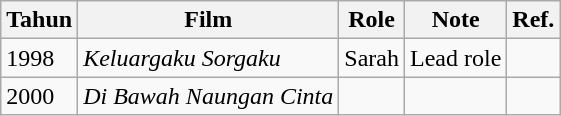<table class="wikitable">
<tr>
<th>Tahun</th>
<th>Film</th>
<th>Role</th>
<th>Note</th>
<th><abbr>Ref.</abbr></th>
</tr>
<tr>
<td>1998</td>
<td><em>Keluargaku Sorgaku</em></td>
<td>Sarah</td>
<td>Lead role</td>
<td></td>
</tr>
<tr>
<td>2000</td>
<td><em>Di Bawah Naungan Cinta</em></td>
<td></td>
<td></td>
</tr>
</table>
